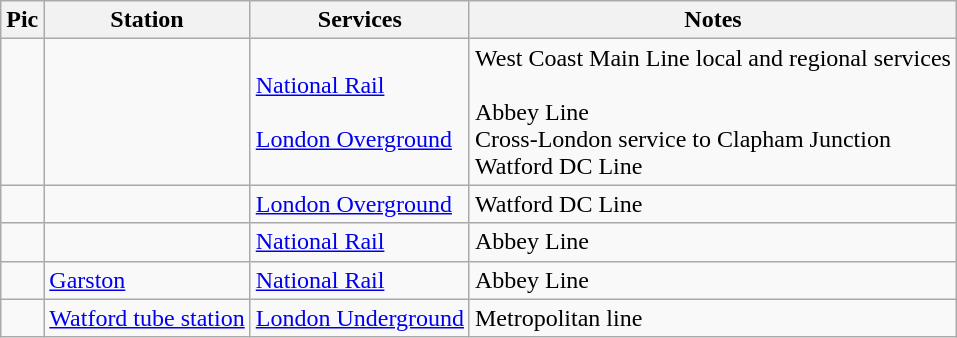<table class="wikitable">
<tr>
<th>Pic</th>
<th>Station</th>
<th>Services</th>
<th>Notes</th>
</tr>
<tr>
<td></td>
<td></td>
<td> <a href='#'>National Rail</a><br><br> <a href='#'>London Overground</a></td>
<td>West Coast Main Line local and regional services<br><br>Abbey Line<br>
Cross-London service to Clapham Junction<br>
Watford DC Line</td>
</tr>
<tr>
<td></td>
<td></td>
<td> <a href='#'>London Overground</a></td>
<td>Watford DC Line</td>
</tr>
<tr>
<td></td>
<td></td>
<td> <a href='#'>National Rail</a></td>
<td>Abbey Line</td>
</tr>
<tr>
<td></td>
<td><a href='#'>Garston</a></td>
<td> <a href='#'>National Rail</a></td>
<td>Abbey Line</td>
</tr>
<tr>
<td></td>
<td><a href='#'>Watford tube station</a></td>
<td> <a href='#'>London Underground</a></td>
<td>Metropolitan line</td>
</tr>
</table>
